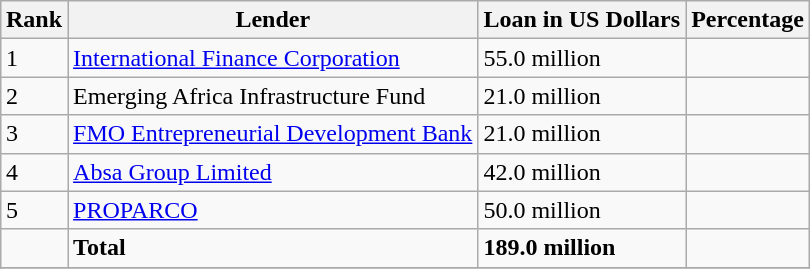<table class="wikitable sortable" style="margin: 0.5em auto">
<tr>
<th>Rank</th>
<th>Lender</th>
<th>Loan in US Dollars</th>
<th>Percentage</th>
</tr>
<tr>
<td>1</td>
<td><a href='#'>International Finance Corporation</a></td>
<td>55.0 million</td>
<td></td>
</tr>
<tr>
<td>2</td>
<td>Emerging Africa Infrastructure Fund</td>
<td>21.0 million</td>
<td></td>
</tr>
<tr>
<td>3</td>
<td><a href='#'>FMO Entrepreneurial Development Bank</a></td>
<td>21.0 million</td>
<td></td>
</tr>
<tr>
<td>4</td>
<td><a href='#'>Absa Group Limited</a></td>
<td>42.0 million</td>
<td></td>
</tr>
<tr>
<td>5</td>
<td><a href='#'>PROPARCO</a></td>
<td>50.0 million</td>
<td></td>
</tr>
<tr>
<td></td>
<td><strong>Total</strong></td>
<td><strong>189.0 million</strong></td>
<td></td>
</tr>
<tr>
</tr>
</table>
